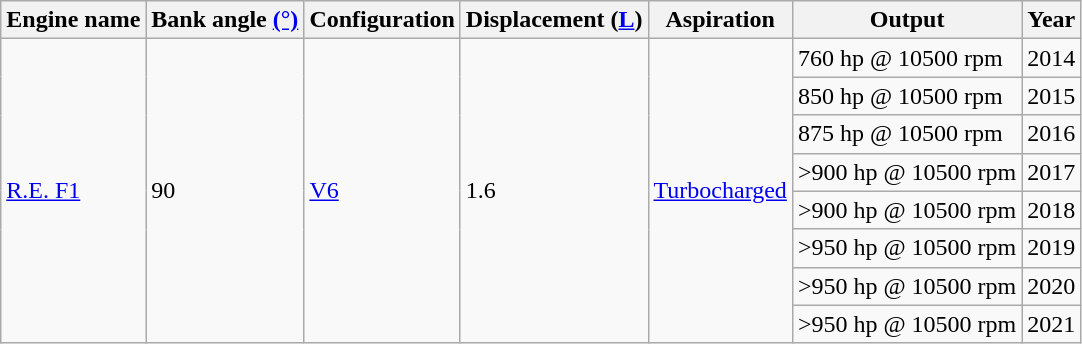<table class="wikitable sortable">
<tr>
<th>Engine name</th>
<th>Bank angle <a href='#'>(°)</a></th>
<th>Configuration</th>
<th>Displacement (<a href='#'>L</a>)</th>
<th>Aspiration</th>
<th>Output</th>
<th>Year</th>
</tr>
<tr>
<td rowspan="8"><a href='#'>R.E. F1</a></td>
<td rowspan="8">90</td>
<td rowspan="8"><a href='#'>V6</a></td>
<td rowspan="8">1.6</td>
<td rowspan="8"><a href='#'>Turbocharged</a></td>
<td>760 hp @ 10500 rpm</td>
<td>2014</td>
</tr>
<tr>
<td>850 hp @ 10500 rpm</td>
<td>2015</td>
</tr>
<tr>
<td>875 hp @ 10500 rpm</td>
<td>2016</td>
</tr>
<tr>
<td>>900 hp @ 10500 rpm</td>
<td>2017</td>
</tr>
<tr>
<td>>900 hp @ 10500 rpm</td>
<td>2018</td>
</tr>
<tr>
<td>>950 hp @ 10500 rpm</td>
<td>2019</td>
</tr>
<tr>
<td>>950 hp @ 10500 rpm</td>
<td>2020</td>
</tr>
<tr>
<td>>950 hp @ 10500 rpm</td>
<td>2021</td>
</tr>
</table>
